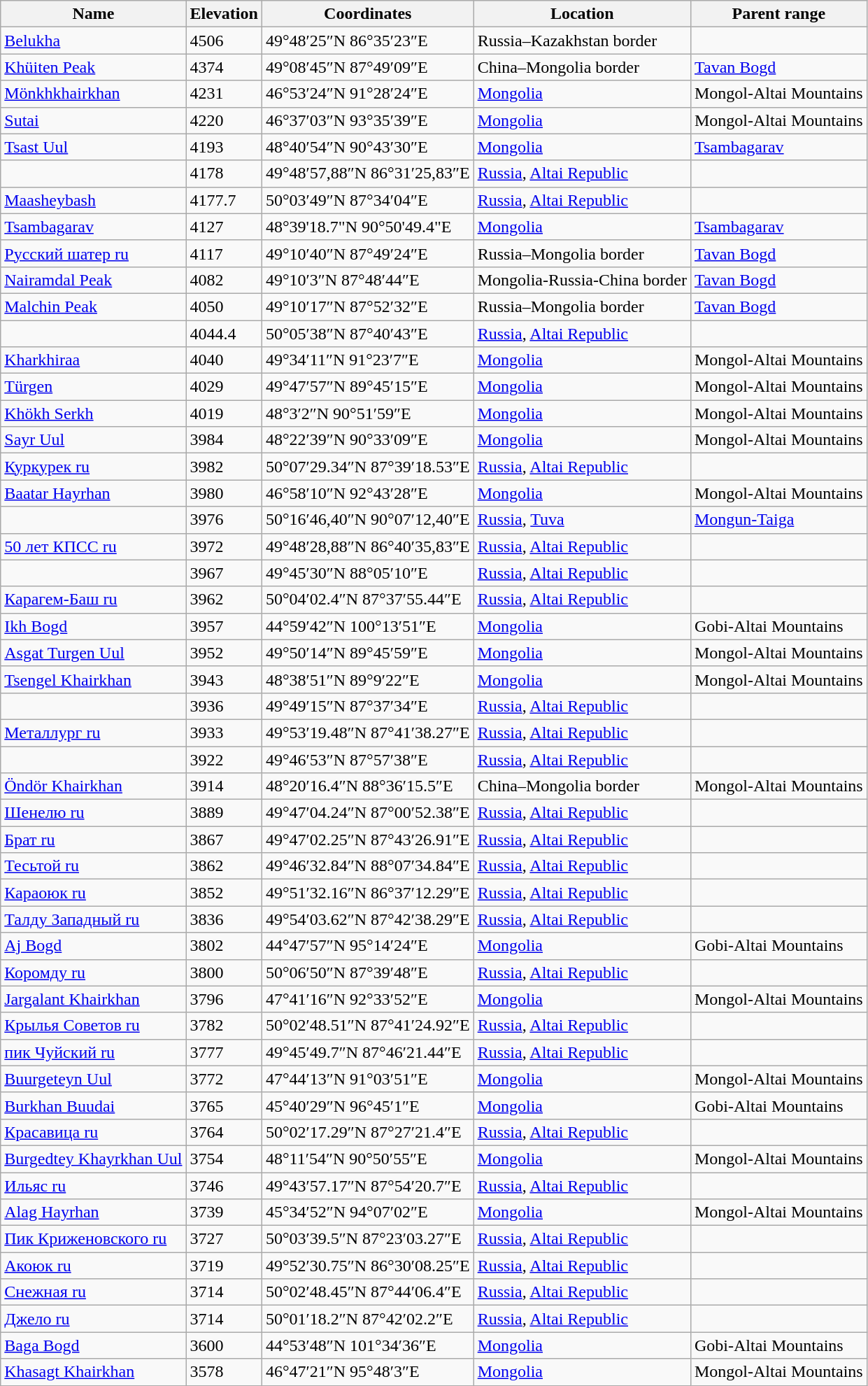<table class="wikitable sortable">
<tr>
<th>Name</th>
<th>Elevation</th>
<th>Coordinates</th>
<th>Location</th>
<th>Parent range</th>
</tr>
<tr>
<td><a href='#'>Belukha</a></td>
<td>4506</td>
<td>49°48′25″N 86°35′23″E</td>
<td>Russia–Kazakhstan border</td>
<td></td>
</tr>
<tr>
<td><a href='#'>Khüiten Peak</a></td>
<td>4374</td>
<td>49°08′45″N 87°49′09″E</td>
<td>China–Mongolia border</td>
<td><a href='#'>Tavan Bogd</a></td>
</tr>
<tr>
<td><a href='#'>Mönkhkhairkhan</a></td>
<td>4231</td>
<td>46°53′24″N 91°28′24″E</td>
<td><a href='#'>Mongolia</a></td>
<td>Mongol-Altai Mountains</td>
</tr>
<tr>
<td><a href='#'>Sutai</a></td>
<td>4220</td>
<td>46°37′03″N 93°35′39″E</td>
<td><a href='#'>Mongolia</a></td>
<td>Mongol-Altai Mountains</td>
</tr>
<tr>
<td><a href='#'>Tsast Uul</a></td>
<td>4193</td>
<td>48°40′54″N 90°43′30″E</td>
<td><a href='#'>Mongolia</a></td>
<td><a href='#'>Tsambagarav</a></td>
</tr>
<tr>
<td></td>
<td>4178</td>
<td>49°48′57,88″N 86°31′25,83″E</td>
<td><a href='#'>Russia</a>, <a href='#'>Altai Republic</a></td>
<td></td>
</tr>
<tr>
<td><a href='#'>Maasheybash</a></td>
<td>4177.7</td>
<td>50°03′49″N 87°34′04″E</td>
<td><a href='#'>Russia</a>, <a href='#'>Altai Republic</a></td>
<td></td>
</tr>
<tr>
<td><a href='#'>Tsambagarav</a></td>
<td>4127</td>
<td>48°39'18.7"N 90°50'49.4"E</td>
<td><a href='#'>Mongolia</a></td>
<td><a href='#'>Tsambagarav</a></td>
</tr>
<tr>
<td><a href='#'>Русский шатер ru</a></td>
<td>4117</td>
<td>49°10′40″N 87°49′24″E</td>
<td>Russia–Mongolia border</td>
<td><a href='#'>Tavan Bogd</a></td>
</tr>
<tr>
<td><a href='#'>Nairamdal Peak</a></td>
<td>4082</td>
<td>49°10′3″N 87°48′44″E</td>
<td>Mongolia-Russia-China border</td>
<td><a href='#'>Tavan Bogd</a></td>
</tr>
<tr>
<td><a href='#'>Malchin Peak</a></td>
<td>4050</td>
<td>49°10′17″N 87°52′32″E</td>
<td>Russia–Mongolia border</td>
<td><a href='#'>Tavan Bogd</a></td>
</tr>
<tr>
<td></td>
<td>4044.4</td>
<td>50°05′38″N 87°40′43″E</td>
<td><a href='#'>Russia</a>, <a href='#'>Altai Republic</a></td>
<td></td>
</tr>
<tr>
<td><a href='#'>Kharkhiraa</a></td>
<td>4040</td>
<td>49°34′11″N 91°23′7″E</td>
<td><a href='#'>Mongolia</a></td>
<td>Mongol-Altai Mountains</td>
</tr>
<tr>
<td><a href='#'>Türgen</a></td>
<td>4029</td>
<td>49°47′57″N 89°45′15″E</td>
<td><a href='#'>Mongolia</a></td>
<td>Mongol-Altai Mountains</td>
</tr>
<tr>
<td><a href='#'>Khökh Serkh</a></td>
<td>4019</td>
<td>48°3′2″N 90°51′59″E</td>
<td><a href='#'>Mongolia</a></td>
<td>Mongol-Altai Mountains</td>
</tr>
<tr>
<td><a href='#'>Sayr Uul</a></td>
<td>3984</td>
<td>48°22′39″N 90°33′09″E</td>
<td><a href='#'>Mongolia</a></td>
<td>Mongol-Altai Mountains</td>
</tr>
<tr>
<td><a href='#'>Куркурек ru</a></td>
<td>3982</td>
<td>50°07′29.34″N 87°39′18.53″E</td>
<td><a href='#'>Russia</a>, <a href='#'>Altai Republic</a></td>
<td></td>
</tr>
<tr>
<td><a href='#'>Baatar Hayrhan</a></td>
<td>3980</td>
<td>46°58′10″N 92°43′28″E</td>
<td><a href='#'>Mongolia</a></td>
<td>Mongol-Altai Mountains</td>
</tr>
<tr>
<td></td>
<td>3976</td>
<td>50°16′46,40″N 90°07′12,40″E</td>
<td><a href='#'>Russia</a>, <a href='#'>Tuva</a></td>
<td><a href='#'>Mongun-Taiga</a></td>
</tr>
<tr>
<td><a href='#'>50 лет КПСС ru</a></td>
<td>3972</td>
<td>49°48′28,88″N 86°40′35,83″E</td>
<td><a href='#'>Russia</a>, <a href='#'>Altai Republic</a></td>
<td></td>
</tr>
<tr>
<td></td>
<td>3967</td>
<td>49°45′30″N 88°05′10″E</td>
<td><a href='#'>Russia</a>, <a href='#'>Altai Republic</a></td>
<td></td>
</tr>
<tr>
<td><a href='#'>Карагем-Баш ru</a></td>
<td>3962</td>
<td>50°04′02.4″N 87°37′55.44″E</td>
<td><a href='#'>Russia</a>, <a href='#'>Altai Republic</a></td>
<td></td>
</tr>
<tr>
<td><a href='#'>Ikh Bogd</a></td>
<td>3957</td>
<td>44°59′42″N 100°13′51″E</td>
<td><a href='#'>Mongolia</a></td>
<td>Gobi-Altai Mountains</td>
</tr>
<tr>
<td><a href='#'>Asgat Turgen Uul</a></td>
<td>3952</td>
<td>49°50′14″N 89°45′59″E</td>
<td><a href='#'>Mongolia</a></td>
<td>Mongol-Altai Mountains</td>
</tr>
<tr>
<td><a href='#'>Tsengel Khairkhan</a></td>
<td>3943</td>
<td>48°38′51″N 89°9′22″E</td>
<td><a href='#'>Mongolia</a></td>
<td>Mongol-Altai Mountains</td>
</tr>
<tr>
<td></td>
<td>3936</td>
<td>49°49′15″N 87°37′34″E</td>
<td><a href='#'>Russia</a>, <a href='#'>Altai Republic</a></td>
<td></td>
</tr>
<tr>
<td><a href='#'>Металлург ru</a></td>
<td>3933</td>
<td>49°53′19.48″N 87°41′38.27″E</td>
<td><a href='#'>Russia</a>, <a href='#'>Altai Republic</a></td>
<td></td>
</tr>
<tr>
<td></td>
<td>3922</td>
<td>49°46′53″N 87°57′38″E</td>
<td><a href='#'>Russia</a>, <a href='#'>Altai Republic</a></td>
<td></td>
</tr>
<tr>
<td><a href='#'>Öndör Khairkhan</a></td>
<td>3914</td>
<td>48°20′16.4″N 88°36′15.5″E</td>
<td>China–Mongolia border</td>
<td>Mongol-Altai Mountains</td>
</tr>
<tr>
<td><a href='#'>Шенелю ru</a></td>
<td>3889</td>
<td>49°47′04.24″N 87°00′52.38″E</td>
<td><a href='#'>Russia</a>, <a href='#'>Altai Republic</a></td>
<td></td>
</tr>
<tr>
<td><a href='#'>Брат ru</a></td>
<td>3867</td>
<td>49°47′02.25″N 87°43′26.91″E</td>
<td><a href='#'>Russia</a>, <a href='#'>Altai Republic</a></td>
<td></td>
</tr>
<tr>
<td><a href='#'>Тесьтой ru</a></td>
<td>3862</td>
<td>49°46′32.84″N 88°07′34.84″E</td>
<td><a href='#'>Russia</a>, <a href='#'>Altai Republic</a></td>
<td></td>
</tr>
<tr>
<td><a href='#'>Караоюк ru</a></td>
<td>3852</td>
<td>49°51′32.16″N 86°37′12.29″E</td>
<td><a href='#'>Russia</a>, <a href='#'>Altai Republic</a></td>
<td></td>
</tr>
<tr>
<td><a href='#'>Талду Западный ru</a></td>
<td>3836</td>
<td>49°54′03.62″N 87°42′38.29″E</td>
<td><a href='#'>Russia</a>, <a href='#'>Altai Republic</a></td>
<td></td>
</tr>
<tr>
<td><a href='#'>Aj Bogd</a></td>
<td>3802</td>
<td>44°47′57″N 95°14′24″E</td>
<td><a href='#'>Mongolia</a></td>
<td>Gobi-Altai Mountains</td>
</tr>
<tr>
<td><a href='#'>Коромду ru</a></td>
<td>3800</td>
<td>50°06′50″N 87°39′48″E</td>
<td><a href='#'>Russia</a>, <a href='#'>Altai Republic</a></td>
<td></td>
</tr>
<tr>
<td><a href='#'>Jargalant Khairkhan</a></td>
<td>3796</td>
<td>47°41′16″N 92°33′52″E</td>
<td><a href='#'>Mongolia</a></td>
<td>Mongol-Altai Mountains</td>
</tr>
<tr>
<td><a href='#'>Крылья Советов ru</a></td>
<td>3782</td>
<td>50°02′48.51″N 87°41′24.92″E</td>
<td><a href='#'>Russia</a>, <a href='#'>Altai Republic</a></td>
<td></td>
</tr>
<tr>
<td><a href='#'>пик Чуйский ru</a></td>
<td>3777</td>
<td>49°45′49.7″N 87°46′21.44″E</td>
<td><a href='#'>Russia</a>, <a href='#'>Altai Republic</a></td>
<td></td>
</tr>
<tr>
<td><a href='#'>Buurgeteyn Uul</a></td>
<td>3772</td>
<td>47°44′13″N 91°03′51″E</td>
<td><a href='#'>Mongolia</a></td>
<td>Mongol-Altai Mountains</td>
</tr>
<tr>
<td><a href='#'>Burkhan Buudai</a></td>
<td>3765</td>
<td>45°40′29″N 96°45′1″E</td>
<td><a href='#'>Mongolia</a></td>
<td>Gobi-Altai Mountains</td>
</tr>
<tr>
<td><a href='#'>Красавица ru</a></td>
<td>3764</td>
<td>50°02′17.29″N 87°27′21.4″E</td>
<td><a href='#'>Russia</a>, <a href='#'>Altai Republic</a></td>
<td></td>
</tr>
<tr>
<td><a href='#'>Burgedtey Khayrkhan Uul</a></td>
<td>3754</td>
<td>48°11′54″N 90°50′55″E</td>
<td><a href='#'>Mongolia</a></td>
<td>Mongol-Altai Mountains</td>
</tr>
<tr>
<td><a href='#'>Ильяс ru</a></td>
<td>3746</td>
<td>49°43′57.17″N 87°54′20.7″E</td>
<td><a href='#'>Russia</a>, <a href='#'>Altai Republic</a></td>
<td></td>
</tr>
<tr>
<td><a href='#'>Alag Hayrhan</a></td>
<td>3739</td>
<td>45°34′52″N 94°07′02″E</td>
<td><a href='#'>Mongolia</a></td>
<td>Mongol-Altai Mountains</td>
</tr>
<tr>
<td><a href='#'>Пик Криженовского ru</a></td>
<td>3727</td>
<td>50°03′39.5″N 87°23′03.27″E</td>
<td><a href='#'>Russia</a>, <a href='#'>Altai Republic</a></td>
<td></td>
</tr>
<tr>
<td><a href='#'>Акоюк ru</a></td>
<td>3719</td>
<td>49°52′30.75″N 86°30′08.25″E</td>
<td><a href='#'>Russia</a>, <a href='#'>Altai Republic</a></td>
<td></td>
</tr>
<tr>
<td><a href='#'>Снежная ru</a></td>
<td>3714</td>
<td>50°02′48.45″N 87°44′06.4″E</td>
<td><a href='#'>Russia</a>, <a href='#'>Altai Republic</a></td>
<td></td>
</tr>
<tr>
<td><a href='#'>Джело ru</a></td>
<td>3714</td>
<td>50°01′18.2″N 87°42′02.2″E</td>
<td><a href='#'>Russia</a>, <a href='#'>Altai Republic</a></td>
<td></td>
</tr>
<tr>
<td><a href='#'>Baga Bogd</a></td>
<td>3600</td>
<td>44°53′48″N 101°34′36″E</td>
<td><a href='#'>Mongolia</a></td>
<td>Gobi-Altai Mountains</td>
</tr>
<tr>
<td><a href='#'>Khasagt Khairkhan</a></td>
<td>3578</td>
<td>46°47′21″N 95°48′3″E</td>
<td><a href='#'>Mongolia</a></td>
<td>Mongol-Altai Mountains</td>
</tr>
</table>
